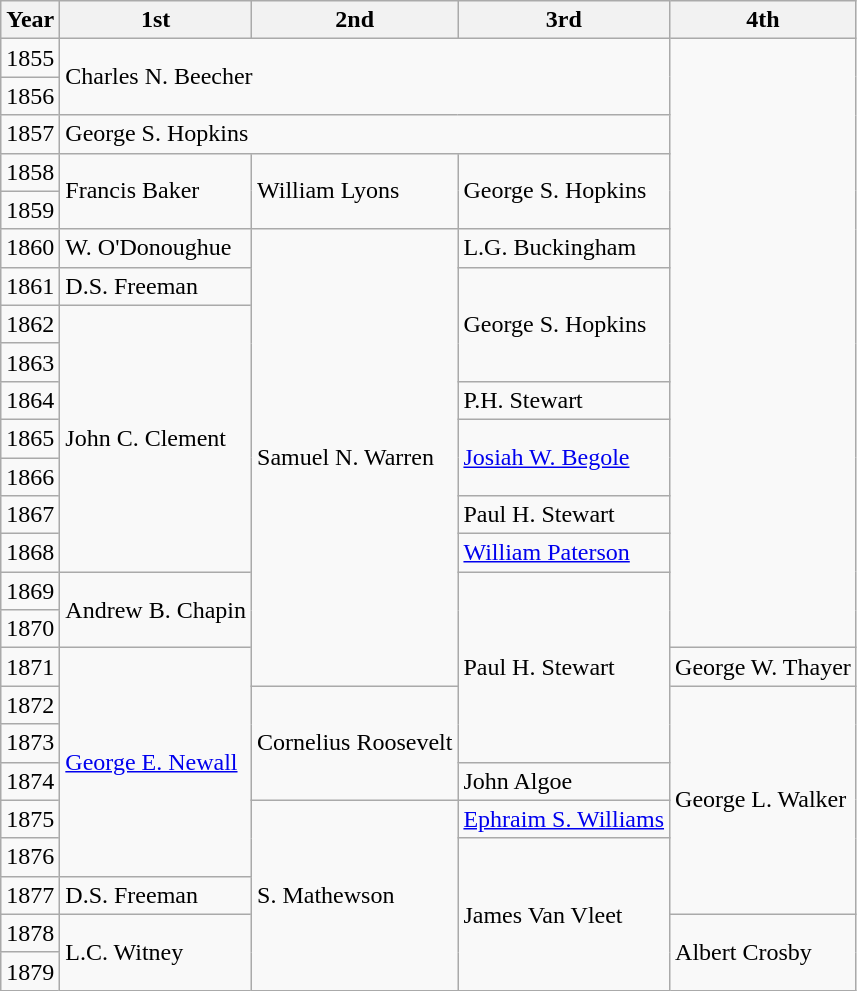<table class="wikitable" border="1">
<tr>
<th>Year</th>
<th>1st</th>
<th>2nd</th>
<th>3rd</th>
<th>4th</th>
</tr>
<tr>
<td>1855</td>
<td colspan=3 rowspan=2>Charles N. Beecher</td>
<td rowspan=16></td>
</tr>
<tr>
<td>1856</td>
</tr>
<tr>
<td>1857</td>
<td colspan=3>George S. Hopkins</td>
</tr>
<tr>
<td>1858</td>
<td rowspan=2>Francis Baker</td>
<td rowspan=2>William Lyons</td>
<td rowspan=2>George S. Hopkins</td>
</tr>
<tr>
<td>1859</td>
</tr>
<tr>
<td>1860</td>
<td>W. O'Donoughue</td>
<td rowspan=12>Samuel N. Warren</td>
<td>L.G. Buckingham</td>
</tr>
<tr>
<td>1861</td>
<td>D.S. Freeman</td>
<td rowspan=3>George S. Hopkins</td>
</tr>
<tr>
<td>1862</td>
<td rowspan=7>John C. Clement</td>
</tr>
<tr>
<td>1863</td>
</tr>
<tr>
<td>1864</td>
<td>P.H. Stewart</td>
</tr>
<tr>
<td>1865</td>
<td rowspan=2><a href='#'>Josiah W. Begole</a></td>
</tr>
<tr>
<td>1866</td>
</tr>
<tr>
<td>1867</td>
<td>Paul H. Stewart</td>
</tr>
<tr>
<td>1868</td>
<td><a href='#'>William Paterson</a></td>
</tr>
<tr>
<td>1869</td>
<td rowspan=2>Andrew B. Chapin</td>
<td rowspan=5>Paul H. Stewart</td>
</tr>
<tr>
<td>1870</td>
</tr>
<tr>
<td>1871</td>
<td rowspan=6><a href='#'>George E. Newall</a></td>
<td>George W. Thayer</td>
</tr>
<tr>
<td>1872</td>
<td rowspan=3>Cornelius Roosevelt</td>
<td rowspan=6>George L. Walker</td>
</tr>
<tr>
<td>1873</td>
</tr>
<tr>
<td>1874</td>
<td>John Algoe</td>
</tr>
<tr>
<td>1875</td>
<td rowspan=5>S. Mathewson</td>
<td><a href='#'>Ephraim S. Williams</a></td>
</tr>
<tr>
<td>1876</td>
<td rowspan=4>James Van Vleet</td>
</tr>
<tr>
<td>1877</td>
<td>D.S. Freeman</td>
</tr>
<tr>
<td>1878</td>
<td rowspan=2>L.C. Witney</td>
<td rowspan=2>Albert Crosby</td>
</tr>
<tr>
<td>1879</td>
</tr>
</table>
